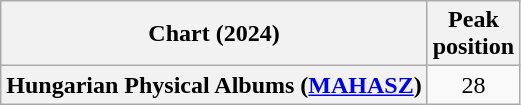<table class="wikitable sortable plainrowheaders" style="text-align:center;">
<tr>
<th scope="col">Chart (2024)</th>
<th scope="col">Peak<br>position</th>
</tr>
<tr>
<th scope="row">Hungarian Physical Albums (<a href='#'>MAHASZ</a>)</th>
<td>28</td>
</tr>
</table>
